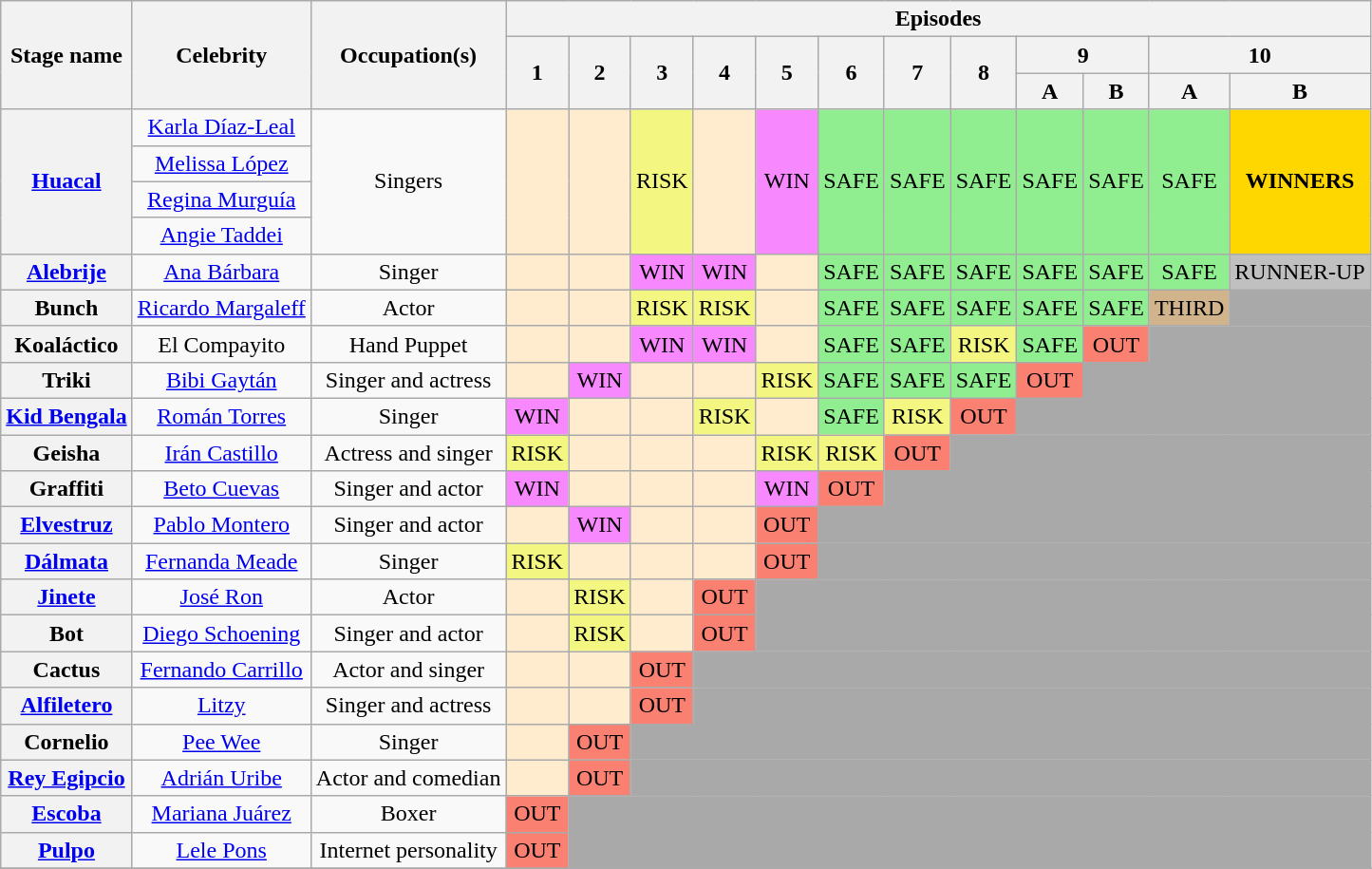<table class="wikitable" style="text-align:center; ">
<tr>
<th rowspan="3">Stage name</th>
<th rowspan="3">Celebrity</th>
<th rowspan="3">Occupation(s)</th>
<th colspan="12">Episodes</th>
</tr>
<tr>
<th rowspan="2">1</th>
<th rowspan="2">2</th>
<th rowspan="2">3</th>
<th rowspan="2">4</th>
<th rowspan="2">5</th>
<th rowspan="2">6</th>
<th rowspan="2">7</th>
<th rowspan="2">8</th>
<th colspan="2">9</th>
<th colspan="2">10</th>
</tr>
<tr>
<th>A</th>
<th>B</th>
<th>A</th>
<th>B</th>
</tr>
<tr>
<th rowspan="4"><a href='#'>Huacal</a></th>
<td><a href='#'>Karla Díaz-Leal</a></td>
<td rowspan="4">Singers</td>
<td rowspan="4" bgcolor=#FFEBCD></td>
<td rowspan="4" bgcolor=#FFEBCD></td>
<td rowspan="4" bgcolor=#F3F781>RISK</td>
<td rowspan="4" bgcolor=#FFEBCD></td>
<td rowspan="4" bgcolor=#F888FD>WIN</td>
<td rowspan="4" bgcolor=lightgreen>SAFE</td>
<td rowspan="4" bgcolor=lightgreen>SAFE</td>
<td rowspan="4" bgcolor=lightgreen>SAFE</td>
<td rowspan="4" bgcolor=lightgreen>SAFE</td>
<td rowspan="4" bgcolor=lightgreen>SAFE</td>
<td rowspan="4" bgcolor=lightgreen>SAFE</td>
<td rowspan="4" bgcolor=gold><strong>WINNERS</strong></td>
</tr>
<tr>
<td><a href='#'>Melissa López</a></td>
</tr>
<tr>
<td><a href='#'>Regina Murguía</a></td>
</tr>
<tr>
<td><a href='#'>Angie Taddei</a></td>
</tr>
<tr>
<th><a href='#'>Alebrije</a></th>
<td><a href='#'>Ana Bárbara</a></td>
<td>Singer</td>
<td bgcolor=#FFEBCD></td>
<td bgcolor=#FFEBCD></td>
<td bgcolor=#F888FD>WIN</td>
<td bgcolor=#F888FD>WIN</td>
<td bgcolor=#FFEBCD></td>
<td bgcolor=lightgreen>SAFE</td>
<td bgcolor=lightgreen>SAFE</td>
<td bgcolor=lightgreen>SAFE</td>
<td bgcolor=lightgreen>SAFE</td>
<td bgcolor=lightgreen>SAFE</td>
<td bgcolor=lightgreen>SAFE</td>
<td bgcolor=silver>RUNNER-UP</td>
</tr>
<tr>
<th>Bunch</th>
<td><a href='#'>Ricardo Margaleff</a></td>
<td>Actor</td>
<td bgcolor=#FFEBCD></td>
<td bgcolor=#FFEBCD></td>
<td bgcolor=#F3F781>RISK</td>
<td bgcolor=#F3F781>RISK</td>
<td bgcolor=#FFEBCD></td>
<td bgcolor=lightgreen>SAFE</td>
<td bgcolor=lightgreen>SAFE</td>
<td bgcolor=lightgreen>SAFE</td>
<td bgcolor=lightgreen>SAFE</td>
<td bgcolor=lightgreen>SAFE</td>
<td bgcolor=tan>THIRD</td>
<td bgcolor="darkgrey"></td>
</tr>
<tr>
<th>Koaláctico</th>
<td>El Compayito</td>
<td>Hand Puppet</td>
<td bgcolor=#FFEBCD></td>
<td bgcolor=#FFEBCD></td>
<td bgcolor=#F888FD>WIN</td>
<td bgcolor=#F888FD>WIN</td>
<td bgcolor=#FFEBCD></td>
<td bgcolor=lightgreen>SAFE</td>
<td bgcolor=lightgreen>SAFE</td>
<td bgcolor=#F3F781>RISK</td>
<td bgcolor=lightgreen>SAFE</td>
<td bgcolor=salmon>OUT</td>
<td colspan="2" bgcolor="darkgrey"></td>
</tr>
<tr>
<th>Triki</th>
<td><a href='#'>Bibi Gaytán</a></td>
<td>Singer and actress</td>
<td bgcolor=#FFEBCD></td>
<td bgcolor=#F888FD>WIN</td>
<td bgcolor=#FFEBCD></td>
<td bgcolor=#FFEBCD></td>
<td bgcolor=#F3F781>RISK</td>
<td bgcolor=lightgreen>SAFE</td>
<td bgcolor=lightgreen>SAFE</td>
<td bgcolor=lightgreen>SAFE</td>
<td bgcolor=salmon>OUT</td>
<td colspan="3" bgcolor="darkgrey"></td>
</tr>
<tr>
<th><a href='#'>Kid Bengala</a></th>
<td><a href='#'>Román Torres</a></td>
<td>Singer</td>
<td bgcolor=#F888FD>WIN</td>
<td bgcolor=#FFEBCD></td>
<td bgcolor=#FFEBCD></td>
<td bgcolor=#F3F781>RISK</td>
<td bgcolor=#FFEBCD></td>
<td bgcolor=lightgreen>SAFE</td>
<td bgcolor=#F3F781>RISK</td>
<td bgcolor=salmon>OUT</td>
<td colspan="4" bgcolor="darkgrey"></td>
</tr>
<tr>
<th>Geisha</th>
<td><a href='#'>Irán Castillo</a></td>
<td>Actress and singer</td>
<td bgcolor=#F3F781>RISK</td>
<td bgcolor=#FFEBCD></td>
<td bgcolor=#FFEBCD></td>
<td bgcolor=#FFEBCD></td>
<td bgcolor=#F3F781>RISK</td>
<td bgcolor=#F3F781>RISK</td>
<td bgcolor=salmon>OUT</td>
<td colspan="5" bgcolor="darkgrey"></td>
</tr>
<tr>
<th>Graffiti</th>
<td><a href='#'>Beto Cuevas</a></td>
<td>Singer and actor</td>
<td bgcolor=#F888FD>WIN</td>
<td bgcolor=#FFEBCD></td>
<td bgcolor=#FFEBCD></td>
<td bgcolor=#FFEBCD></td>
<td bgcolor=#F888FD>WIN</td>
<td bgcolor=salmon>OUT</td>
<td colspan="6" bgcolor="darkgrey"></td>
</tr>
<tr>
<th><a href='#'>Elvestruz</a></th>
<td><a href='#'>Pablo Montero</a></td>
<td>Singer and actor</td>
<td bgcolor=#FFEBCD></td>
<td bgcolor=#F888FD>WIN</td>
<td bgcolor=#FFEBCD></td>
<td bgcolor=#FFEBCD></td>
<td bgcolor=salmon>OUT</td>
<td colspan="7" bgcolor="darkgrey"></td>
</tr>
<tr>
<th><a href='#'>Dálmata</a></th>
<td><a href='#'>Fernanda Meade</a></td>
<td>Singer</td>
<td bgcolor=#F3F781>RISK</td>
<td bgcolor=#FFEBCD></td>
<td bgcolor=#FFEBCD></td>
<td bgcolor=#FFEBCD></td>
<td bgcolor=salmon>OUT</td>
<td colspan="7" bgcolor="darkgrey"></td>
</tr>
<tr>
<th><a href='#'>Jinete</a></th>
<td><a href='#'>José Ron</a></td>
<td>Actor</td>
<td bgcolor=#FFEBCD></td>
<td bgcolor=#F3F781>RISK</td>
<td bgcolor=#FFEBCD></td>
<td bgcolor=salmon>OUT</td>
<td colspan="8" bgcolor="darkgrey"></td>
</tr>
<tr>
<th>Bot</th>
<td><a href='#'>Diego Schoening</a></td>
<td>Singer and actor</td>
<td bgcolor=#FFEBCD></td>
<td bgcolor=#F3F781>RISK</td>
<td bgcolor=#FFEBCD></td>
<td bgcolor=salmon>OUT</td>
<td colspan="8" bgcolor="darkgrey"></td>
</tr>
<tr>
<th>Cactus</th>
<td><a href='#'>Fernando Carrillo</a></td>
<td>Actor and singer</td>
<td bgcolor=#FFEBCD></td>
<td bgcolor=#FFEBCD></td>
<td bgcolor=salmon>OUT</td>
<td colspan="9" bgcolor="darkgrey"></td>
</tr>
<tr>
<th><a href='#'>Alfiletero</a></th>
<td><a href='#'>Litzy</a></td>
<td>Singer and actress</td>
<td bgcolor=#FFEBCD></td>
<td bgcolor=#FFEBCD></td>
<td bgcolor=salmon>OUT</td>
<td colspan="9" bgcolor="darkgrey"></td>
</tr>
<tr>
<th>Cornelio</th>
<td><a href='#'>Pee Wee</a></td>
<td>Singer</td>
<td bgcolor=#FFEBCD></td>
<td bgcolor=salmon>OUT</td>
<td colspan="10" bgcolor="darkgrey"></td>
</tr>
<tr>
<th><a href='#'>Rey Egipcio</a></th>
<td><a href='#'>Adrián Uribe</a></td>
<td>Actor and comedian</td>
<td bgcolor=#FFEBCD></td>
<td bgcolor=salmon>OUT</td>
<td colspan="10" bgcolor="darkgrey"></td>
</tr>
<tr>
<th><a href='#'>Escoba</a></th>
<td><a href='#'>Mariana Juárez</a></td>
<td>Boxer</td>
<td bgcolor=salmon>OUT</td>
<td colspan="11" bgcolor="darkgrey"></td>
</tr>
<tr>
<th><a href='#'>Pulpo</a></th>
<td><a href='#'>Lele Pons</a></td>
<td>Internet personality</td>
<td bgcolor=salmon>OUT</td>
<td colspan="11" bgcolor="darkgrey"></td>
</tr>
<tr>
</tr>
</table>
